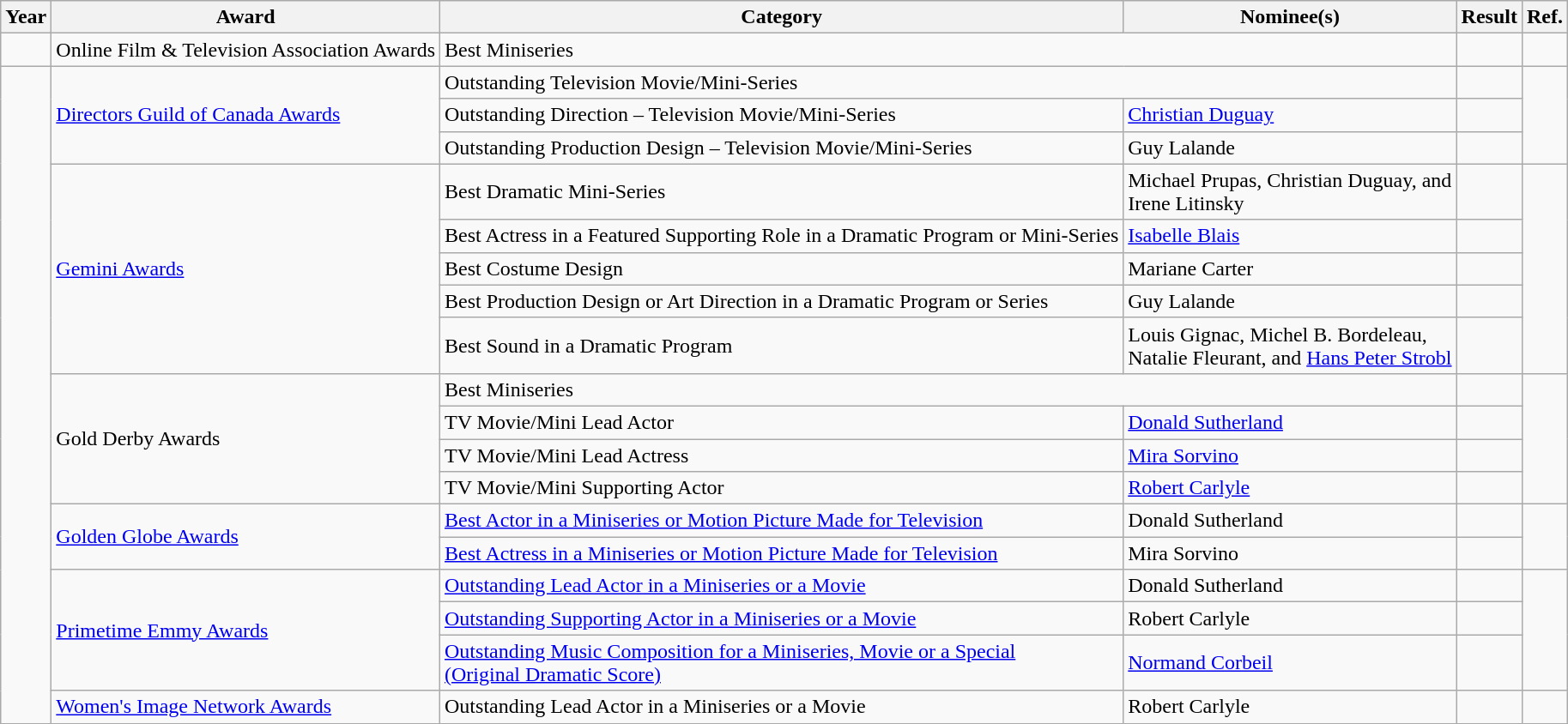<table class="wikitable sortable">
<tr>
<th>Year</th>
<th>Award</th>
<th>Category</th>
<th>Nominee(s)</th>
<th>Result</th>
<th>Ref.</th>
</tr>
<tr>
<td></td>
<td>Online Film & Television Association Awards</td>
<td colspan="2">Best Miniseries</td>
<td></td>
<td align="center"></td>
</tr>
<tr>
<td rowspan="18"></td>
<td rowspan="3"><a href='#'>Directors Guild of Canada Awards</a></td>
<td colspan="2">Outstanding Television Movie/Mini-Series</td>
<td></td>
<td align="center" rowspan="3"></td>
</tr>
<tr>
<td>Outstanding Direction – Television Movie/Mini-Series</td>
<td><a href='#'>Christian Duguay</a></td>
<td></td>
</tr>
<tr>
<td>Outstanding Production Design – Television Movie/Mini-Series</td>
<td>Guy Lalande</td>
<td></td>
</tr>
<tr>
<td rowspan="5"><a href='#'>Gemini Awards</a></td>
<td>Best Dramatic Mini-Series</td>
<td>Michael Prupas, Christian Duguay, and <br> Irene Litinsky</td>
<td></td>
<td align="center" rowspan="5"></td>
</tr>
<tr>
<td>Best Actress in a Featured Supporting Role in a Dramatic Program or Mini-Series</td>
<td><a href='#'>Isabelle Blais</a></td>
<td></td>
</tr>
<tr>
<td>Best Costume Design</td>
<td>Mariane Carter</td>
<td></td>
</tr>
<tr>
<td>Best Production Design or Art Direction in a Dramatic Program or Series</td>
<td>Guy Lalande</td>
<td></td>
</tr>
<tr>
<td>Best Sound in a Dramatic Program</td>
<td>Louis Gignac, Michel B. Bordeleau, <br> Natalie Fleurant, and <a href='#'>Hans Peter Strobl</a></td>
<td></td>
</tr>
<tr>
<td rowspan="4">Gold Derby Awards</td>
<td colspan="2">Best Miniseries</td>
<td></td>
<td align="center" rowspan="4"></td>
</tr>
<tr>
<td>TV Movie/Mini Lead Actor</td>
<td><a href='#'>Donald Sutherland</a></td>
<td></td>
</tr>
<tr>
<td>TV Movie/Mini Lead Actress</td>
<td><a href='#'>Mira Sorvino</a></td>
<td></td>
</tr>
<tr>
<td>TV Movie/Mini Supporting Actor</td>
<td><a href='#'>Robert Carlyle</a></td>
<td></td>
</tr>
<tr>
<td rowspan="2"><a href='#'>Golden Globe Awards</a></td>
<td><a href='#'>Best Actor in a Miniseries or Motion Picture Made for Television</a></td>
<td>Donald Sutherland</td>
<td></td>
<td align="center" rowspan="2"></td>
</tr>
<tr>
<td><a href='#'>Best Actress in a Miniseries or Motion Picture Made for Television</a></td>
<td>Mira Sorvino</td>
<td></td>
</tr>
<tr>
<td rowspan="3"><a href='#'>Primetime Emmy Awards</a></td>
<td><a href='#'>Outstanding Lead Actor in a Miniseries or a Movie</a></td>
<td>Donald Sutherland</td>
<td></td>
<td align="center" rowspan="3"></td>
</tr>
<tr>
<td><a href='#'>Outstanding Supporting Actor in a Miniseries or a Movie</a></td>
<td>Robert Carlyle</td>
<td></td>
</tr>
<tr>
<td><a href='#'>Outstanding Music Composition for a Miniseries, Movie or a Special <br> (Original Dramatic Score)</a></td>
<td><a href='#'>Normand Corbeil</a></td>
<td></td>
</tr>
<tr>
<td><a href='#'>Women's Image Network Awards</a></td>
<td>Outstanding Lead Actor in a Miniseries or a Movie</td>
<td>Robert Carlyle</td>
<td></td>
<td align="center"></td>
</tr>
</table>
